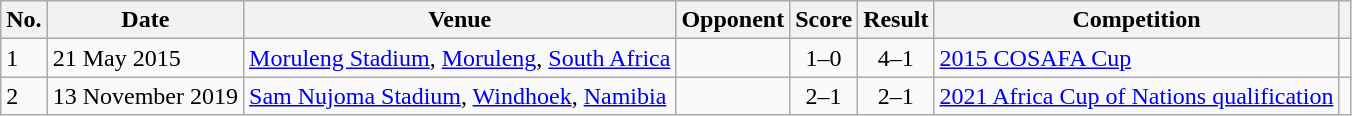<table class="wikitable plainrowheaders sortable">
<tr>
<th scope=col>No.</th>
<th scope=col>Date</th>
<th scope=col>Venue</th>
<th scope=col>Opponent</th>
<th scope=col>Score</th>
<th scope=col>Result</th>
<th scope=col>Competition</th>
<th scope=col class=unsortable></th>
</tr>
<tr>
<td>1</td>
<td>21 May 2015</td>
<td><a href='#'>Moruleng Stadium</a>, <a href='#'>Moruleng</a>, <a href='#'>South Africa</a></td>
<td></td>
<td align=center>1–0</td>
<td align=center>4–1</td>
<td><a href='#'>2015 COSAFA Cup</a></td>
<td></td>
</tr>
<tr>
<td>2</td>
<td>13 November 2019</td>
<td><a href='#'>Sam Nujoma Stadium</a>, <a href='#'>Windhoek</a>, <a href='#'>Namibia</a></td>
<td></td>
<td align=center>2–1</td>
<td align=center>2–1</td>
<td><a href='#'>2021 Africa Cup of Nations qualification</a></td>
<td></td>
</tr>
</table>
